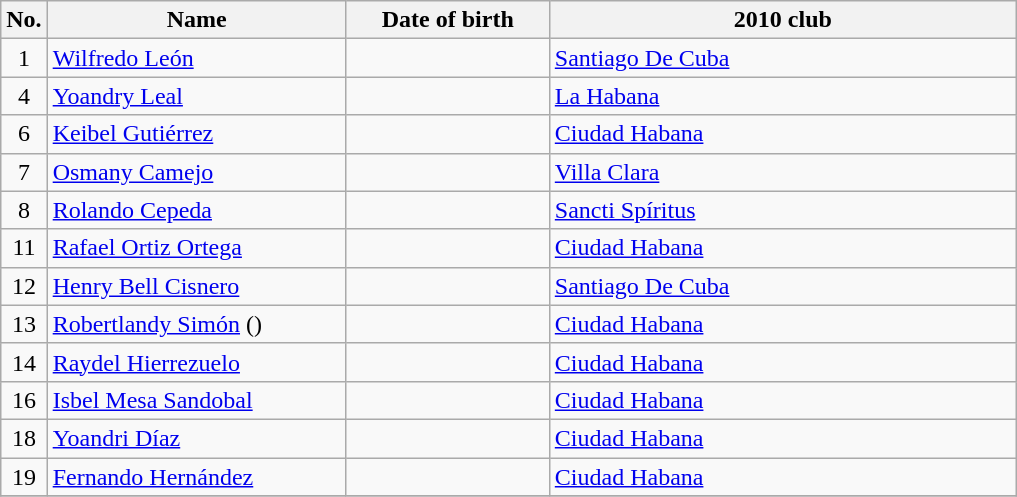<table class="wikitable sortable" style="font-size:100%; text-align:center;">
<tr>
<th>No.</th>
<th style="width:12em">Name</th>
<th style="width:8em">Date of birth</th>
<th style="width:19em">2010 club</th>
</tr>
<tr>
<td>1</td>
<td align=left><a href='#'>Wilfredo León</a></td>
<td align=right></td>
<td align=left> <a href='#'>Santiago De Cuba</a></td>
</tr>
<tr>
<td>4</td>
<td align=left><a href='#'>Yoandry Leal</a></td>
<td align=right></td>
<td align=left> <a href='#'>La Habana</a></td>
</tr>
<tr>
<td>6</td>
<td align=left><a href='#'>Keibel Gutiérrez</a></td>
<td align=right></td>
<td align=left> <a href='#'>Ciudad Habana</a></td>
</tr>
<tr>
<td>7</td>
<td align=left><a href='#'>Osmany Camejo</a></td>
<td align=right></td>
<td align=left> <a href='#'>Villa Clara</a></td>
</tr>
<tr>
<td>8</td>
<td align=left><a href='#'>Rolando Cepeda</a></td>
<td align=right></td>
<td align=left> <a href='#'>Sancti Spíritus</a></td>
</tr>
<tr>
<td>11</td>
<td align=left><a href='#'>Rafael Ortiz Ortega</a></td>
<td align=right></td>
<td align=left> <a href='#'>Ciudad Habana</a></td>
</tr>
<tr>
<td>12</td>
<td align=left><a href='#'>Henry Bell Cisnero</a></td>
<td align=right></td>
<td align=left> <a href='#'>Santiago De Cuba</a></td>
</tr>
<tr>
<td>13</td>
<td align=left><a href='#'>Robertlandy Simón</a> ()</td>
<td align=right></td>
<td align=left> <a href='#'>Ciudad Habana</a></td>
</tr>
<tr>
<td>14</td>
<td align=left><a href='#'>Raydel Hierrezuelo</a></td>
<td align=right></td>
<td align=left> <a href='#'>Ciudad Habana</a></td>
</tr>
<tr>
<td>16</td>
<td align=left><a href='#'>Isbel Mesa Sandobal</a></td>
<td align=right></td>
<td align=left> <a href='#'>Ciudad Habana</a></td>
</tr>
<tr>
<td>18</td>
<td align=left><a href='#'>Yoandri Díaz</a></td>
<td align=right></td>
<td align=left> <a href='#'>Ciudad Habana</a></td>
</tr>
<tr>
<td>19</td>
<td align=left><a href='#'>Fernando Hernández</a></td>
<td align=right></td>
<td align=left> <a href='#'>Ciudad Habana</a></td>
</tr>
<tr>
</tr>
</table>
